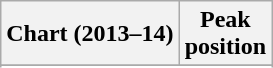<table class="wikitable sortable plainrowheaders">
<tr>
<th>Chart (2013–14)</th>
<th>Peak<br>position</th>
</tr>
<tr>
</tr>
<tr>
</tr>
<tr>
</tr>
<tr>
</tr>
<tr>
</tr>
<tr>
</tr>
<tr>
</tr>
<tr>
</tr>
<tr>
</tr>
<tr>
</tr>
</table>
